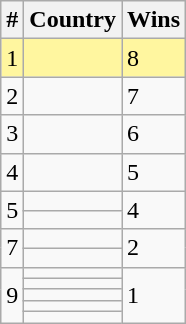<table class="wikitable sortable">
<tr>
<th>#</th>
<th>Country</th>
<th>Wins</th>
</tr>
<tr style="background:#FFF69F">
<td>1</td>
<td style="text-align:left"></td>
<td>8</td>
</tr>
<tr>
<td>2</td>
<td style="text-align:left"></td>
<td>7</td>
</tr>
<tr>
<td>3</td>
<td style="text-align:left"></td>
<td>6</td>
</tr>
<tr>
<td rowspan="1">4</td>
<td style="text-align:left"></td>
<td rowspan="1">5</td>
</tr>
<tr>
<td rowspan="2">5</td>
<td style="text-align:left"></td>
<td rowspan="2">4</td>
</tr>
<tr>
<td style="text-align:left"></td>
</tr>
<tr>
<td rowspan="2">7</td>
<td style="text-align:left"></td>
<td rowspan="2">2</td>
</tr>
<tr>
<td style="text-align:left"></td>
</tr>
<tr>
<td rowspan="5">9</td>
<td style="text-align:left"></td>
<td rowspan="5">1</td>
</tr>
<tr>
<td style="text-align:left"></td>
</tr>
<tr>
<td style="text-align:left"></td>
</tr>
<tr>
<td style="text-align:left"></td>
</tr>
<tr>
<td style="text-align:left"></td>
</tr>
</table>
